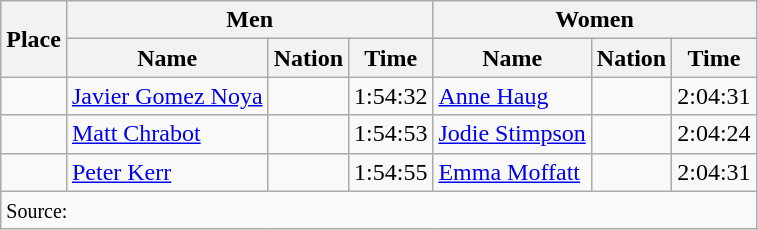<table class="wikitable">
<tr>
<th rowspan="2">Place</th>
<th colspan="3">Men</th>
<th colspan="3">Women</th>
</tr>
<tr>
<th>Name</th>
<th>Nation</th>
<th>Time</th>
<th>Name</th>
<th>Nation</th>
<th>Time</th>
</tr>
<tr>
<td align="center"></td>
<td><a href='#'>Javier Gomez Noya</a></td>
<td></td>
<td>1:54:32</td>
<td><a href='#'>Anne Haug</a></td>
<td></td>
<td>2:04:31</td>
</tr>
<tr>
<td align="center"></td>
<td><a href='#'>Matt Chrabot</a></td>
<td></td>
<td>1:54:53</td>
<td><a href='#'>Jodie Stimpson</a></td>
<td></td>
<td>2:04:24</td>
</tr>
<tr>
<td align="center"></td>
<td><a href='#'>Peter Kerr</a></td>
<td></td>
<td>1:54:55</td>
<td><a href='#'>Emma Moffatt</a></td>
<td></td>
<td>2:04:31</td>
</tr>
<tr>
<td colspan="7"><small>Source:</small></td>
</tr>
</table>
